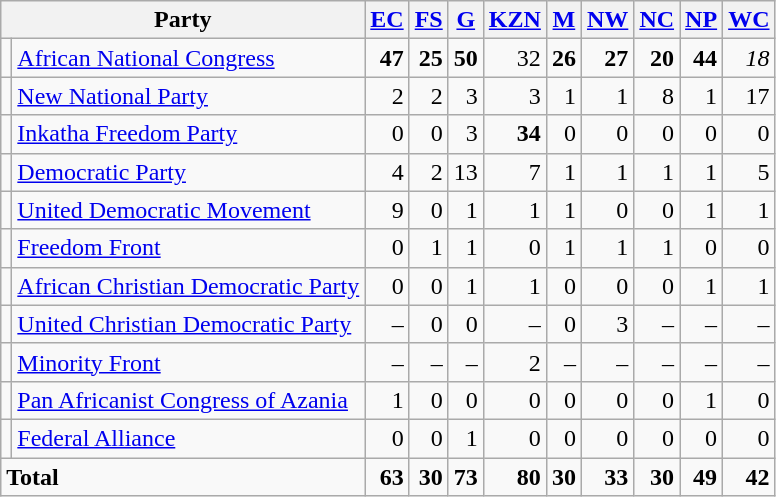<table class=wikitable style=text-align:right>
<tr>
<th colspan=2>Party</th>
<th><a href='#'>EC</a></th>
<th><a href='#'>FS</a></th>
<th><a href='#'>G</a></th>
<th><a href='#'>KZN</a></th>
<th><a href='#'>M</a></th>
<th><a href='#'>NW</a></th>
<th><a href='#'>NC</a></th>
<th><a href='#'>NP</a></th>
<th><a href='#'>WC</a></th>
</tr>
<tr>
<td bgcolor=></td>
<td align=left><a href='#'>African National Congress</a></td>
<td><strong>47</strong></td>
<td><strong>25</strong></td>
<td><strong>50</strong></td>
<td>32</td>
<td><strong>26</strong></td>
<td><strong>27</strong></td>
<td><strong>20</strong></td>
<td><strong>44</strong></td>
<td><em>18</em></td>
</tr>
<tr>
<td bgcolor=></td>
<td align=left><a href='#'>New National Party</a></td>
<td>2</td>
<td>2</td>
<td>3</td>
<td>3</td>
<td>1</td>
<td>1</td>
<td>8</td>
<td>1</td>
<td>17</td>
</tr>
<tr>
<td bgcolor=></td>
<td align=left><a href='#'>Inkatha Freedom Party</a></td>
<td>0</td>
<td>0</td>
<td>3</td>
<td><strong>34</strong></td>
<td>0</td>
<td>0</td>
<td>0</td>
<td>0</td>
<td>0</td>
</tr>
<tr>
<td bgcolor=></td>
<td align=left><a href='#'>Democratic Party</a></td>
<td>4</td>
<td>2</td>
<td>13</td>
<td>7</td>
<td>1</td>
<td>1</td>
<td>1</td>
<td>1</td>
<td>5</td>
</tr>
<tr>
<td bgcolor=></td>
<td align=left><a href='#'>United Democratic Movement</a></td>
<td>9</td>
<td>0</td>
<td>1</td>
<td>1</td>
<td>1</td>
<td>0</td>
<td>0</td>
<td>1</td>
<td>1</td>
</tr>
<tr>
<td bgcolor=></td>
<td align=left><a href='#'>Freedom Front</a></td>
<td>0</td>
<td>1</td>
<td>1</td>
<td>0</td>
<td>1</td>
<td>1</td>
<td>1</td>
<td>0</td>
<td>0</td>
</tr>
<tr>
<td bgcolor=></td>
<td align=left><a href='#'>African Christian Democratic Party</a></td>
<td>0</td>
<td>0</td>
<td>1</td>
<td>1</td>
<td>0</td>
<td>0</td>
<td>0</td>
<td>1</td>
<td>1</td>
</tr>
<tr>
<td bgcolor=></td>
<td align=left><a href='#'>United Christian Democratic Party</a></td>
<td>–</td>
<td>0</td>
<td>0</td>
<td>–</td>
<td>0</td>
<td>3</td>
<td>–</td>
<td>–</td>
<td>–</td>
</tr>
<tr>
<td bgcolor=></td>
<td align=left><a href='#'>Minority Front</a></td>
<td>–</td>
<td>–</td>
<td>–</td>
<td>2</td>
<td>–</td>
<td>–</td>
<td>–</td>
<td>–</td>
<td>–</td>
</tr>
<tr>
<td bgcolor=></td>
<td align=left><a href='#'>Pan Africanist Congress of Azania</a></td>
<td>1</td>
<td>0</td>
<td>0</td>
<td>0</td>
<td>0</td>
<td>0</td>
<td>0</td>
<td>1</td>
<td>0</td>
</tr>
<tr>
<td></td>
<td align=left><a href='#'>Federal Alliance</a></td>
<td>0</td>
<td>0</td>
<td>1</td>
<td>0</td>
<td>0</td>
<td>0</td>
<td>0</td>
<td>0</td>
<td>0</td>
</tr>
<tr style=font-weight:bold>
<td colspan=2 align=left>Total</td>
<td>63</td>
<td>30</td>
<td>73</td>
<td>80</td>
<td>30</td>
<td>33</td>
<td>30</td>
<td>49</td>
<td>42</td>
</tr>
</table>
